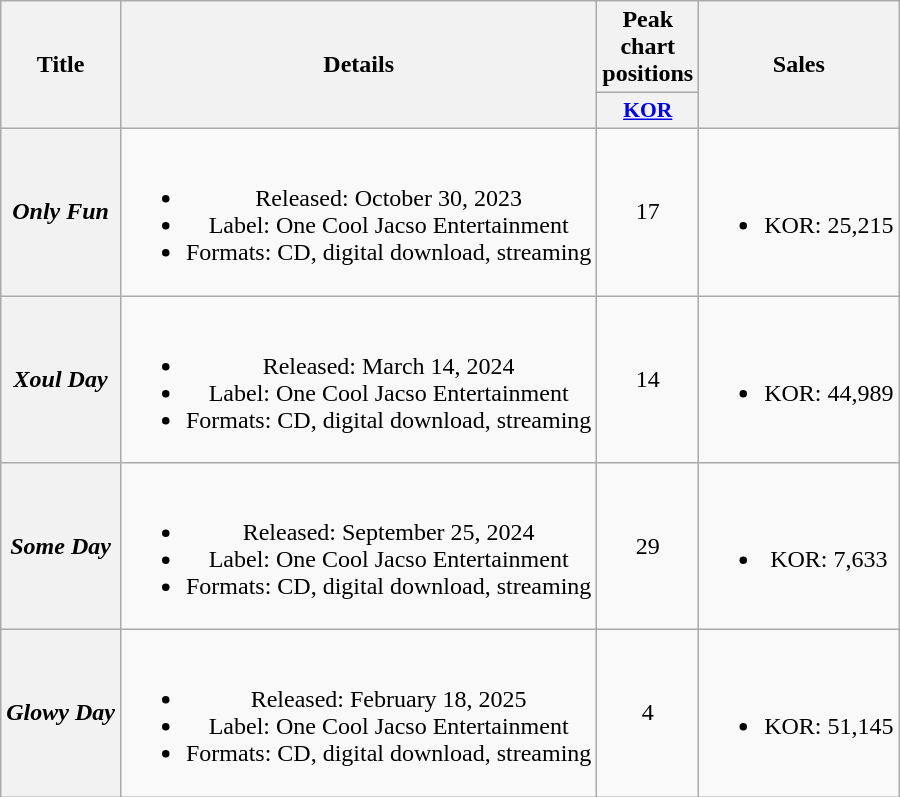<table class="wikitable plainrowheaders" style="text-align:center;">
<tr>
<th scope="col" rowspan="2">Title</th>
<th scope="col" rowspan="2">Details</th>
<th scope="col" colspan="1">Peak chart positions</th>
<th scope="col" rowspan="2">Sales</th>
</tr>
<tr>
<th scope="col" style="font-size:90%; width:2.5em"><a href='#'>KOR</a><br></th>
</tr>
<tr>
<th scope="row"><em>Only Fun</em></th>
<td><br><ul><li>Released: October 30, 2023</li><li>Label: One Cool Jacso Entertainment</li><li>Formats: CD, digital download, streaming</li></ul></td>
<td>17</td>
<td><br><ul><li>KOR: 25,215</li></ul></td>
</tr>
<tr>
<th scope="row"><em>Xoul Day</em></th>
<td><br><ul><li>Released: March 14, 2024</li><li>Label: One Cool Jacso Entertainment</li><li>Formats: CD, digital download, streaming</li></ul></td>
<td>14</td>
<td><br><ul><li>KOR: 44,989</li></ul></td>
</tr>
<tr>
<th scope="row"><em>Some Day</em></th>
<td><br><ul><li>Released: September 25, 2024</li><li>Label: One Cool Jacso Entertainment</li><li>Formats: CD, digital download, streaming</li></ul></td>
<td>29</td>
<td><br><ul><li>KOR: 7,633</li></ul></td>
</tr>
<tr>
<th scope="row"><em>Glowy Day</em></th>
<td><br><ul><li>Released: February 18, 2025</li><li>Label: One Cool Jacso Entertainment</li><li>Formats: CD, digital download, streaming</li></ul></td>
<td>4</td>
<td><br><ul><li>KOR: 51,145</li></ul></td>
</tr>
</table>
